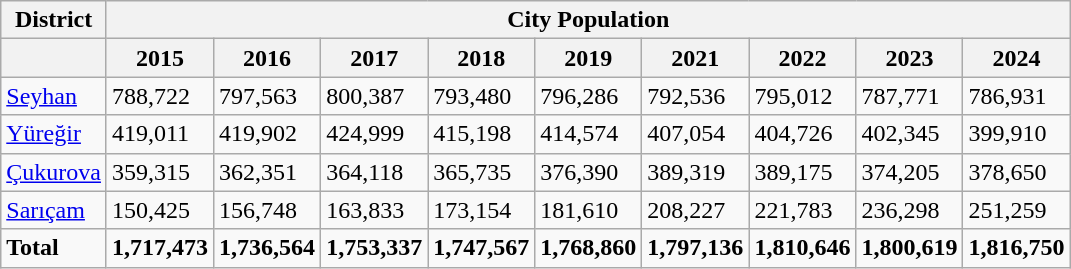<table class="wikitable">
<tr>
<th valign=bottom>District</th>
<th colspan="11">City Population</th>
</tr>
<tr>
<th></th>
<th>2015</th>
<th>2016</th>
<th>2017</th>
<th>2018</th>
<th>2019</th>
<th>2021</th>
<th>2022</th>
<th>2023</th>
<th>2024</th>
</tr>
<tr>
<td><a href='#'>Seyhan</a></td>
<td>788,722</td>
<td>797,563</td>
<td>800,387</td>
<td>793,480</td>
<td>796,286</td>
<td>792,536</td>
<td>795,012</td>
<td>787,771</td>
<td>786,931</td>
</tr>
<tr>
<td><a href='#'>Yüreğir</a></td>
<td>419,011</td>
<td>419,902</td>
<td>424,999</td>
<td>415,198</td>
<td>414,574</td>
<td>407,054</td>
<td>404,726</td>
<td>402,345</td>
<td>399,910</td>
</tr>
<tr>
<td><a href='#'>Çukurova</a></td>
<td>359,315</td>
<td>362,351</td>
<td>364,118</td>
<td>365,735</td>
<td>376,390</td>
<td>389,319</td>
<td>389,175</td>
<td>374,205</td>
<td>378,650</td>
</tr>
<tr>
<td><a href='#'>Sarıçam</a></td>
<td>150,425</td>
<td>156,748</td>
<td>163,833</td>
<td>173,154</td>
<td>181,610</td>
<td>208,227</td>
<td>221,783</td>
<td>236,298</td>
<td>251,259</td>
</tr>
<tr>
<td><strong>Total</strong></td>
<td><strong>1,717,473</strong></td>
<td><strong>1,736,564</strong></td>
<td><strong>1,753,337</strong></td>
<td><strong>1,747,567</strong></td>
<td><strong>1,768,860</strong></td>
<td><strong>1,797,136</strong></td>
<td><strong>1,810,646</strong></td>
<td><strong>1,800,619</strong></td>
<td><strong>1,816,750</strong></td>
</tr>
</table>
